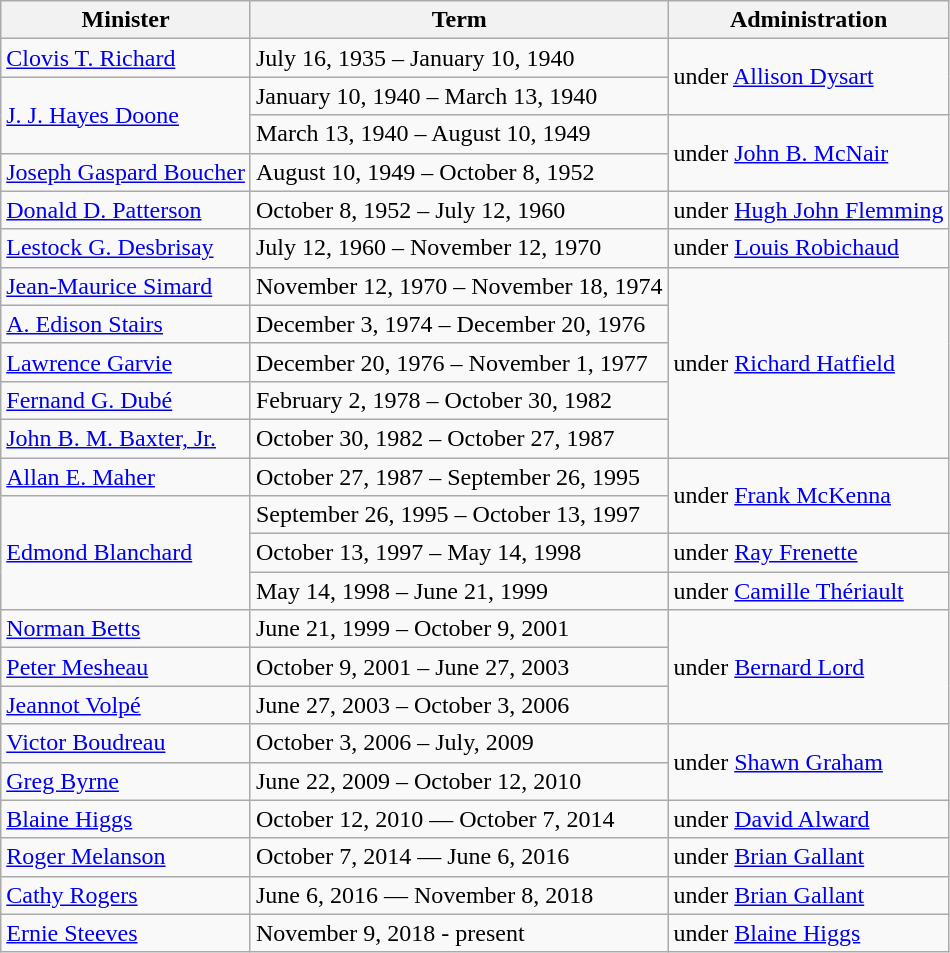<table class="wikitable">
<tr>
<th>Minister</th>
<th>Term</th>
<th>Administration</th>
</tr>
<tr>
<td><a href='#'>Clovis T. Richard</a></td>
<td>July 16, 1935 – January 10, 1940</td>
<td rowspan=2>under <a href='#'>Allison Dysart</a></td>
</tr>
<tr>
<td rowspan=2><a href='#'>J. J. Hayes Doone</a></td>
<td>January 10, 1940 – March 13, 1940</td>
</tr>
<tr>
<td>March 13, 1940 – August 10, 1949</td>
<td rowspan=2>under <a href='#'>John B. McNair</a></td>
</tr>
<tr>
<td><a href='#'>Joseph Gaspard Boucher</a></td>
<td>August 10, 1949 – October 8, 1952</td>
</tr>
<tr>
<td><a href='#'>Donald D. Patterson</a></td>
<td>October 8, 1952 – July 12, 1960</td>
<td>under <a href='#'>Hugh John Flemming</a></td>
</tr>
<tr>
<td><a href='#'>Lestock G. Desbrisay</a></td>
<td>July 12, 1960 – November 12, 1970</td>
<td>under <a href='#'>Louis Robichaud</a></td>
</tr>
<tr>
<td><a href='#'>Jean-Maurice Simard</a></td>
<td>November 12, 1970 – November 18, 1974</td>
<td rowspan=5>under <a href='#'>Richard Hatfield</a></td>
</tr>
<tr>
<td><a href='#'>A. Edison Stairs</a></td>
<td>December 3, 1974 – December 20, 1976</td>
</tr>
<tr>
<td><a href='#'>Lawrence Garvie</a></td>
<td>December 20, 1976 – November 1, 1977</td>
</tr>
<tr>
<td><a href='#'>Fernand G. Dubé</a></td>
<td>February 2, 1978 – October 30, 1982</td>
</tr>
<tr>
<td><a href='#'>John B. M. Baxter, Jr.</a></td>
<td>October 30, 1982 – October 27, 1987</td>
</tr>
<tr>
<td><a href='#'>Allan E. Maher</a></td>
<td>October 27, 1987 – September 26, 1995</td>
<td rowspan=2>under <a href='#'>Frank McKenna</a></td>
</tr>
<tr>
<td rowspan=3><a href='#'>Edmond Blanchard</a></td>
<td>September 26, 1995 – October 13, 1997</td>
</tr>
<tr>
<td>October 13, 1997 – May 14, 1998</td>
<td>under <a href='#'>Ray Frenette</a></td>
</tr>
<tr>
<td>May 14, 1998 – June 21, 1999</td>
<td>under <a href='#'>Camille Thériault</a></td>
</tr>
<tr>
<td><a href='#'>Norman Betts</a></td>
<td>June 21, 1999 – October 9, 2001</td>
<td rowspan=3>under <a href='#'>Bernard Lord</a></td>
</tr>
<tr>
<td><a href='#'>Peter Mesheau</a></td>
<td>October 9, 2001 – June 27, 2003</td>
</tr>
<tr>
<td><a href='#'>Jeannot Volpé</a></td>
<td>June 27, 2003 – October 3, 2006</td>
</tr>
<tr>
<td><a href='#'>Victor Boudreau</a></td>
<td>October 3, 2006 – July, 2009</td>
<td rowspan=2>under <a href='#'>Shawn Graham</a></td>
</tr>
<tr>
<td><a href='#'>Greg Byrne</a></td>
<td>June 22, 2009 – October 12, 2010</td>
</tr>
<tr>
<td><a href='#'>Blaine Higgs</a></td>
<td>October 12, 2010 — October 7, 2014</td>
<td>under <a href='#'>David Alward</a></td>
</tr>
<tr>
<td><a href='#'>Roger Melanson</a></td>
<td>October 7, 2014 — June 6, 2016</td>
<td>under <a href='#'>Brian Gallant</a></td>
</tr>
<tr>
<td><a href='#'>Cathy Rogers</a></td>
<td>June 6, 2016 — November 8, 2018</td>
<td>under <a href='#'>Brian Gallant</a></td>
</tr>
<tr>
<td><a href='#'>Ernie Steeves</a></td>
<td>November 9, 2018 - present</td>
<td>under <a href='#'>Blaine Higgs</a></td>
</tr>
</table>
